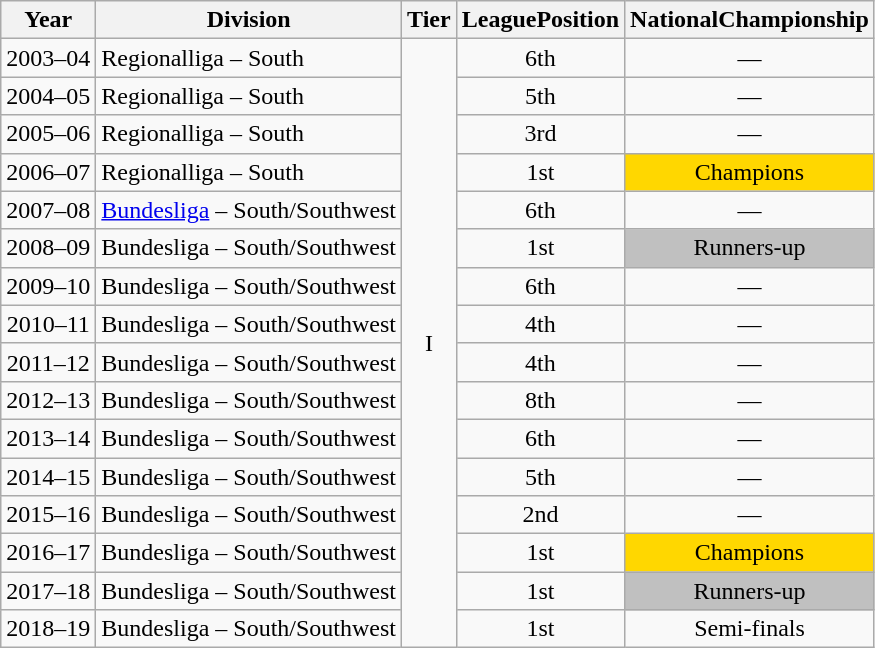<table class="wikitable">
<tr>
<th>Year</th>
<th>Division</th>
<th>Tier</th>
<th>LeaguePosition</th>
<th>NationalChampionship</th>
</tr>
<tr align="center">
<td>2003–04</td>
<td align="left">Regionalliga – South</td>
<td rowspan=16>I</td>
<td>6th</td>
<td>—</td>
</tr>
<tr align="center">
<td>2004–05</td>
<td align="left">Regionalliga – South</td>
<td>5th</td>
<td>—</td>
</tr>
<tr align="center">
<td>2005–06</td>
<td align="left">Regionalliga – South</td>
<td>3rd</td>
<td>—</td>
</tr>
<tr align="center">
<td>2006–07</td>
<td align="left">Regionalliga – South</td>
<td>1st</td>
<td bgcolor="Gold">Champions</td>
</tr>
<tr align="center">
<td>2007–08</td>
<td align="left"><a href='#'>Bundesliga</a> – South/Southwest</td>
<td>6th</td>
<td>—</td>
</tr>
<tr align="center">
<td>2008–09</td>
<td align="left">Bundesliga – South/Southwest</td>
<td>1st</td>
<td bgcolor="Silver">Runners-up</td>
</tr>
<tr align="center">
<td>2009–10</td>
<td align="left">Bundesliga – South/Southwest</td>
<td>6th</td>
<td>—</td>
</tr>
<tr align="center">
<td>2010–11</td>
<td align="left">Bundesliga – South/Southwest</td>
<td>4th</td>
<td>—</td>
</tr>
<tr align="center">
<td>2011–12</td>
<td align="left">Bundesliga – South/Southwest</td>
<td>4th</td>
<td>—</td>
</tr>
<tr align="center">
<td>2012–13</td>
<td align="left">Bundesliga – South/Southwest</td>
<td>8th</td>
<td>—</td>
</tr>
<tr align="center">
<td>2013–14</td>
<td align="left">Bundesliga – South/Southwest</td>
<td>6th</td>
<td>—</td>
</tr>
<tr align="center">
<td>2014–15</td>
<td align="left">Bundesliga – South/Southwest</td>
<td>5th</td>
<td>—</td>
</tr>
<tr align="center">
<td>2015–16</td>
<td align="left">Bundesliga – South/Southwest</td>
<td>2nd</td>
<td>—</td>
</tr>
<tr align="center">
<td>2016–17</td>
<td align="left">Bundesliga – South/Southwest</td>
<td>1st</td>
<td bgcolor="Gold">Champions</td>
</tr>
<tr align="center">
<td>2017–18</td>
<td align="left">Bundesliga – South/Southwest</td>
<td>1st</td>
<td bgcolor="Silver">Runners-up</td>
</tr>
<tr align="center">
<td>2018–19</td>
<td align="left">Bundesliga – South/Southwest</td>
<td>1st</td>
<td>Semi-finals</td>
</tr>
</table>
